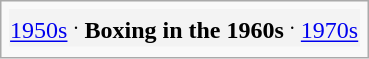<table class="infobox">
<tr style="background:#f3f3f3;">
<td style="text-align:center;"><a href='#'>1950s</a> <sup>.</sup> <strong>Boxing in the 1960s</strong> <sup>.</sup> <a href='#'>1970s</a></td>
</tr>
<tr>
</tr>
</table>
